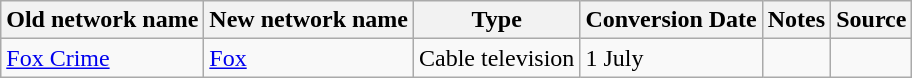<table class="wikitable">
<tr>
<th>Old network name</th>
<th>New network name</th>
<th>Type</th>
<th>Conversion Date</th>
<th>Notes</th>
<th>Source</th>
</tr>
<tr>
<td><a href='#'>Fox Crime</a></td>
<td><a href='#'>Fox</a></td>
<td>Cable television</td>
<td>1 July</td>
<td></td>
<td></td>
</tr>
</table>
